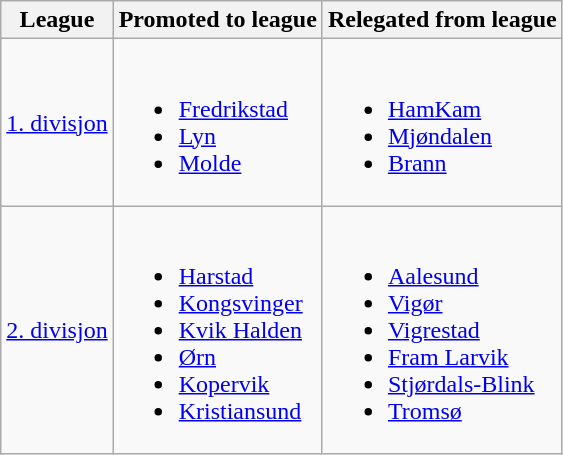<table class="wikitable">
<tr>
<th>League</th>
<th>Promoted to league</th>
<th>Relegated from league</th>
</tr>
<tr>
<td><a href='#'>1. divisjon</a></td>
<td><br><ul><li><a href='#'>Fredrikstad</a></li><li><a href='#'>Lyn</a></li><li><a href='#'>Molde</a></li></ul></td>
<td><br><ul><li><a href='#'>HamKam</a></li><li><a href='#'>Mjøndalen</a></li><li><a href='#'>Brann</a></li></ul></td>
</tr>
<tr>
<td><a href='#'>2. divisjon</a></td>
<td><br><ul><li><a href='#'>Harstad</a></li><li><a href='#'>Kongsvinger</a></li><li><a href='#'>Kvik Halden</a></li><li><a href='#'>Ørn</a></li><li><a href='#'>Kopervik</a></li><li><a href='#'>Kristiansund</a></li></ul></td>
<td><br><ul><li><a href='#'>Aalesund</a></li><li><a href='#'>Vigør</a></li><li><a href='#'>Vigrestad</a></li><li><a href='#'>Fram Larvik</a></li><li><a href='#'>Stjørdals-Blink</a></li><li><a href='#'>Tromsø</a></li></ul></td>
</tr>
</table>
